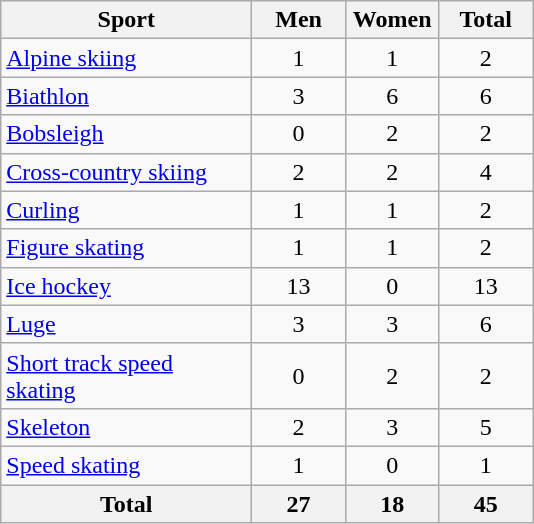<table class="wikitable sortable" style=text-align:center>
<tr>
<th width=160>Sport</th>
<th width=55>Men</th>
<th width=55>Women</th>
<th width=55>Total</th>
</tr>
<tr>
<td align=left><a href='#'>Alpine skiing</a></td>
<td>1</td>
<td>1</td>
<td>2</td>
</tr>
<tr>
<td align=left><a href='#'>Biathlon</a></td>
<td>3</td>
<td>6</td>
<td>6</td>
</tr>
<tr>
<td align=left><a href='#'>Bobsleigh</a></td>
<td>0</td>
<td>2</td>
<td>2</td>
</tr>
<tr>
<td align=left><a href='#'>Cross-country skiing</a></td>
<td>2</td>
<td>2</td>
<td>4</td>
</tr>
<tr>
<td align=left><a href='#'>Curling</a></td>
<td>1</td>
<td>1</td>
<td>2</td>
</tr>
<tr>
<td align=left><a href='#'>Figure skating</a></td>
<td>1</td>
<td>1</td>
<td>2</td>
</tr>
<tr>
<td align=left><a href='#'>Ice hockey</a></td>
<td>13</td>
<td>0</td>
<td>13</td>
</tr>
<tr>
<td align=left><a href='#'>Luge</a></td>
<td>3</td>
<td>3</td>
<td>6</td>
</tr>
<tr>
<td align=left><a href='#'>Short track speed skating</a></td>
<td>0</td>
<td>2</td>
<td>2</td>
</tr>
<tr>
<td align=left><a href='#'>Skeleton</a></td>
<td>2</td>
<td>3</td>
<td>5</td>
</tr>
<tr>
<td align=left><a href='#'>Speed skating</a></td>
<td>1</td>
<td>0</td>
<td>1</td>
</tr>
<tr>
<th>Total</th>
<th>27</th>
<th>18</th>
<th>45</th>
</tr>
</table>
